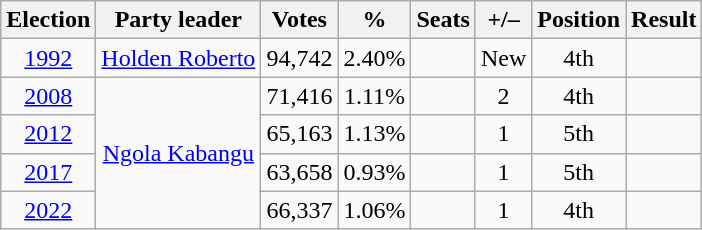<table class="wikitable" style="text-align:center">
<tr>
<th>Election</th>
<th>Party leader</th>
<th>Votes</th>
<th>%</th>
<th>Seats</th>
<th>+/–</th>
<th>Position</th>
<th>Result</th>
</tr>
<tr>
<td><a href='#'>1992</a></td>
<td><a href='#'>Holden Roberto</a></td>
<td>94,742</td>
<td>2.40%</td>
<td></td>
<td>New</td>
<td> 4th</td>
<td></td>
</tr>
<tr>
<td><a href='#'>2008</a></td>
<td rowspan="4"><a href='#'>Ngola Kabangu</a></td>
<td>71,416</td>
<td>1.11%</td>
<td></td>
<td> 2</td>
<td> 4th</td>
<td></td>
</tr>
<tr>
<td><a href='#'>2012</a></td>
<td>65,163</td>
<td>1.13%</td>
<td></td>
<td> 1</td>
<td> 5th</td>
<td></td>
</tr>
<tr>
<td><a href='#'>2017</a></td>
<td>63,658</td>
<td>0.93%</td>
<td></td>
<td> 1</td>
<td> 5th</td>
<td></td>
</tr>
<tr>
<td><a href='#'>2022</a></td>
<td>66,337</td>
<td>1.06%</td>
<td></td>
<td> 1</td>
<td> 4th</td>
<td></td>
</tr>
</table>
